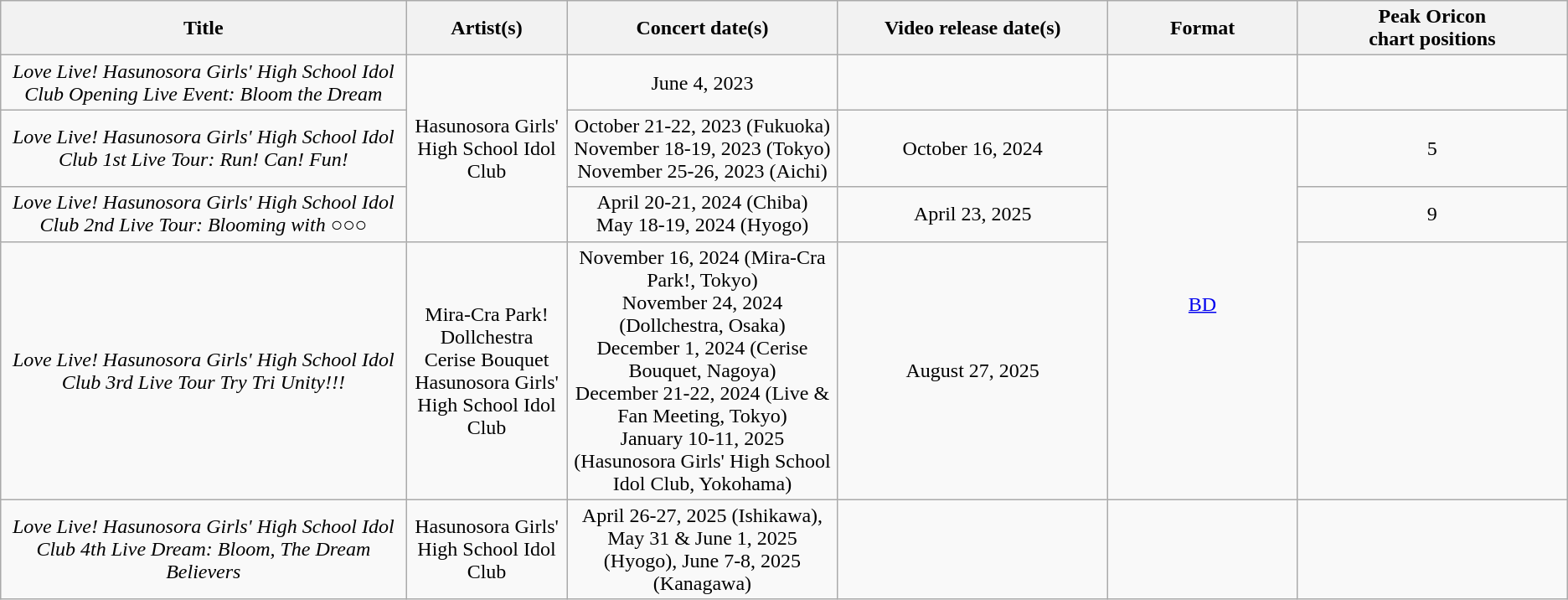<table class="wikitable" style="text-align:center;">
<tr>
<th scope="col" rowspan="1" width="15%">Title</th>
<th scope="col" rowspan="1" width="5%">Artist(s)</th>
<th scope="col" colspan="1" width="10%">Concert date(s)</th>
<th scope="col" colspan="1" width="10%">Video release date(s)</th>
<th scope="col" colspan="1" width="7%">Format</th>
<th scope="col" colspan="1" width="10%">Peak Oricon<br>chart positions</th>
</tr>
<tr>
<td><em>Love Live! Hasunosora Girls' High School Idol Club Opening Live Event: Bloom the Dream</em></td>
<td rowspan="3">Hasunosora Girls' High School Idol Club</td>
<td>June 4, 2023</td>
<td></td>
<td></td>
<td></td>
</tr>
<tr>
<td><em>Love Live! Hasunosora Girls' High School Idol Club 1st Live Tour: Run! Can! Fun!</em></td>
<td>October 21-22, 2023 (Fukuoka)<br>November 18-19, 2023 (Tokyo)<br>November 25-26, 2023 (Aichi)</td>
<td>October 16, 2024</td>
<td rowspan=3><a href='#'>BD</a></td>
<td>5</td>
</tr>
<tr>
<td><em>Love Live! Hasunosora Girls' High School Idol Club 2nd Live Tour: Blooming with ○○○</em></td>
<td>April 20-21, 2024 (Chiba)<br>May 18-19, 2024 (Hyogo)</td>
<td>April 23, 2025</td>
<td>9</td>
</tr>
<tr>
<td><em>Love Live! Hasunosora Girls' High School Idol Club 3rd Live Tour Try Tri Unity!!!</em></td>
<td>Mira-Cra Park!<br>Dollchestra<br>Cerise Bouquet<br>Hasunosora Girls' High School Idol Club</td>
<td>November 16, 2024 (Mira-Cra Park!, Tokyo)<br>November 24, 2024 (Dollchestra, Osaka)<br>December 1, 2024 (Cerise Bouquet, Nagoya)<br>December 21-22, 2024 (Live & Fan Meeting, Tokyo)<br>January 10-11, 2025 (Hasunosora Girls' High School Idol Club, Yokohama)</td>
<td>August 27, 2025</td>
<td></td>
</tr>
<tr>
<td><em>Love Live! Hasunosora Girls' High School Idol Club 4th Live Dream: Bloom, The Dream Believers</em></td>
<td>Hasunosora Girls' High School Idol Club</td>
<td>April 26-27, 2025 (Ishikawa), May 31 & June 1, 2025 (Hyogo), June 7-8, 2025 (Kanagawa)</td>
<td></td>
<td></td>
<td></td>
</tr>
</table>
